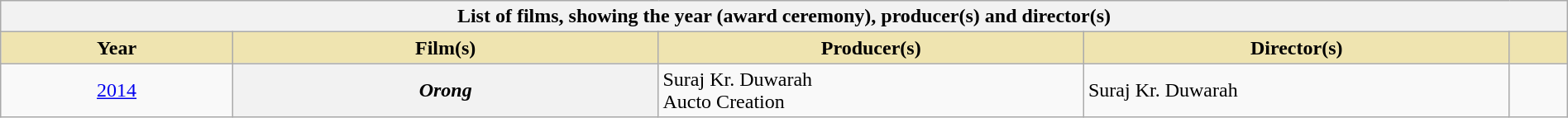<table class="wikitable plainrowheaders" style="width:100%">
<tr>
<th colspan="5">List of films, showing the year (award ceremony), producer(s) and director(s)</th>
</tr>
<tr>
<th scope="col" style="background-color:#EFE4B0;width:12%;">Year</th>
<th scope="col" style="background-color:#EFE4B0;width:22%;">Film(s)</th>
<th scope="col" style="background-color:#EFE4B0;width:22%;">Producer(s)</th>
<th scope="col" style="background-color:#EFE4B0;width:22%;">Director(s)</th>
<th scope="col" style="background-color:#EFE4B0;width:3%;" class="unsortable"></th>
</tr>
<tr>
<td style="text-align:center;"><a href='#'>2014<br></a></td>
<th scope="row"><em>Orong</em></th>
<td>Suraj Kr. Duwarah<br>Aucto Creation</td>
<td>Suraj Kr. Duwarah</td>
<td align="center"></td>
</tr>
</table>
